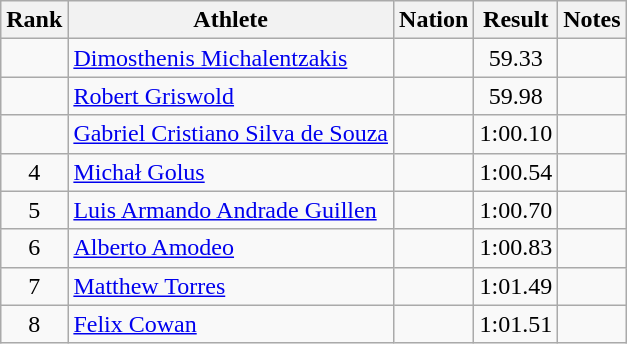<table class="wikitable sortable" style="text-align:center">
<tr>
<th>Rank</th>
<th>Athlete</th>
<th>Nation</th>
<th>Result</th>
<th>Notes</th>
</tr>
<tr>
<td></td>
<td align=left><a href='#'>Dimosthenis Michalentzakis</a></td>
<td align=left></td>
<td>59.33</td>
<td></td>
</tr>
<tr>
<td></td>
<td align=left><a href='#'>Robert Griswold</a></td>
<td align=left></td>
<td>59.98</td>
<td></td>
</tr>
<tr>
<td></td>
<td align=left><a href='#'>Gabriel Cristiano Silva de Souza</a></td>
<td align=left></td>
<td>1:00.10</td>
<td></td>
</tr>
<tr>
<td>4</td>
<td align=left><a href='#'>Michał Golus</a></td>
<td align=left></td>
<td>1:00.54</td>
<td></td>
</tr>
<tr>
<td>5</td>
<td align=left><a href='#'>Luis Armando Andrade Guillen</a></td>
<td align=left></td>
<td>1:00.70</td>
<td></td>
</tr>
<tr>
<td>6</td>
<td align=left><a href='#'>Alberto Amodeo</a></td>
<td align=left></td>
<td>1:00.83</td>
<td></td>
</tr>
<tr>
<td>7</td>
<td align=left><a href='#'>Matthew Torres</a></td>
<td align=left></td>
<td>1:01.49</td>
<td></td>
</tr>
<tr>
<td>8</td>
<td align=left><a href='#'>Felix Cowan</a></td>
<td align=left></td>
<td>1:01.51</td>
<td></td>
</tr>
</table>
